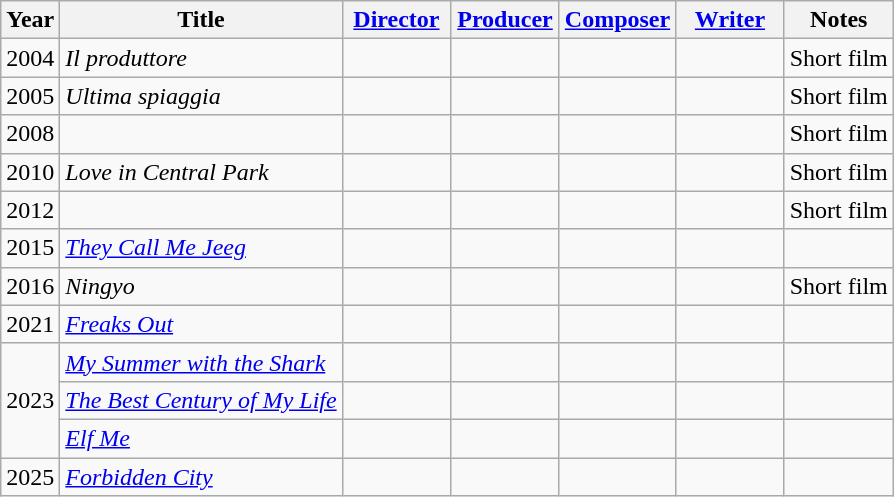<table class="wikitable">
<tr>
<th>Year</th>
<th>Title</th>
<th width="65"><a href='#'>Director</a></th>
<th width="65"><a href='#'>Producer</a></th>
<th width="65"><a href='#'>Composer</a></th>
<th width="65"><a href='#'>Writer</a></th>
<th>Notes</th>
</tr>
<tr>
<td>2004</td>
<td><em>Il produttore</em></td>
<td></td>
<td></td>
<td></td>
<td></td>
<td>Short film</td>
</tr>
<tr>
<td>2005</td>
<td><em>Ultima spiaggia</em></td>
<td></td>
<td></td>
<td></td>
<td></td>
<td>Short film</td>
</tr>
<tr>
<td>2008</td>
<td></td>
<td></td>
<td></td>
<td></td>
<td></td>
<td>Short film</td>
</tr>
<tr>
<td>2010</td>
<td><em>Love in Central Park</em></td>
<td></td>
<td></td>
<td></td>
<td></td>
<td>Short film</td>
</tr>
<tr>
<td>2012</td>
<td></td>
<td></td>
<td></td>
<td></td>
<td></td>
<td>Short film</td>
</tr>
<tr>
<td>2015</td>
<td><em><a href='#'>They Call Me Jeeg</a></em></td>
<td></td>
<td></td>
<td></td>
<td></td>
<td></td>
</tr>
<tr>
<td>2016</td>
<td><em>Ningyo</em></td>
<td></td>
<td></td>
<td></td>
<td></td>
<td>Short film</td>
</tr>
<tr>
<td>2021</td>
<td><em><a href='#'>Freaks Out</a></em></td>
<td></td>
<td></td>
<td></td>
<td></td>
<td></td>
</tr>
<tr>
<td rowspan="3">2023</td>
<td><em><a href='#'>My Summer with the Shark</a></em></td>
<td></td>
<td></td>
<td></td>
<td></td>
<td></td>
</tr>
<tr>
<td><em><a href='#'>The Best Century of My Life</a></em></td>
<td></td>
<td></td>
<td></td>
<td></td>
<td></td>
</tr>
<tr>
<td><em><a href='#'>Elf Me</a></em></td>
<td></td>
<td></td>
<td></td>
<td></td>
<td></td>
</tr>
<tr>
<td>2025</td>
<td><em><a href='#'>Forbidden City</a></em></td>
<td></td>
<td></td>
<td></td>
<td></td>
<td></td>
</tr>
</table>
